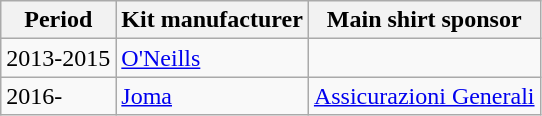<table class="wikitable">
<tr>
<th>Period</th>
<th>Kit manufacturer</th>
<th>Main shirt sponsor</th>
</tr>
<tr>
<td>2013-2015</td>
<td><a href='#'>O'Neills</a></td>
<td></td>
</tr>
<tr>
<td>2016-</td>
<td><a href='#'>Joma</a></td>
<td><a href='#'>Assicurazioni Generali</a></td>
</tr>
</table>
